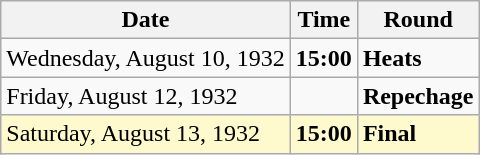<table class="wikitable">
<tr>
<th>Date</th>
<th>Time</th>
<th>Round</th>
</tr>
<tr>
<td>Wednesday, August 10, 1932</td>
<td><strong>15:00</strong></td>
<td><strong>Heats</strong></td>
</tr>
<tr>
<td>Friday, August 12, 1932</td>
<td></td>
<td><strong>Repechage</strong></td>
</tr>
<tr style=background:lemonchiffon>
<td>Saturday, August 13, 1932</td>
<td><strong>15:00</strong></td>
<td><strong>Final</strong></td>
</tr>
</table>
